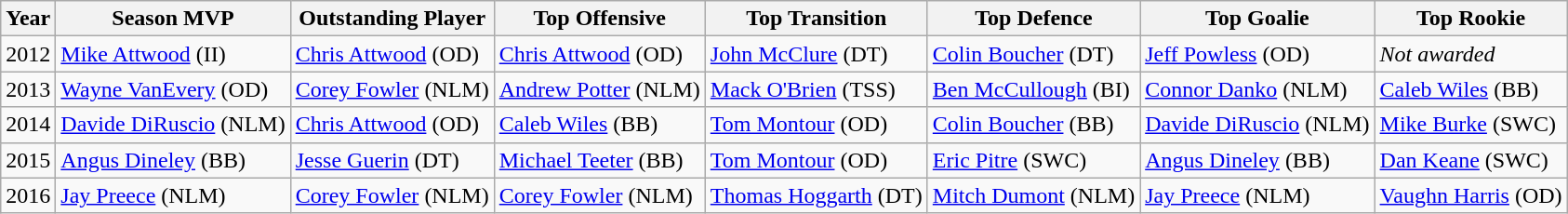<table class="wikitable" border="1">
<tr>
<th>Year</th>
<th>Season MVP</th>
<th>Outstanding Player</th>
<th>Top Offensive</th>
<th>Top Transition</th>
<th>Top Defence</th>
<th>Top Goalie</th>
<th>Top Rookie</th>
</tr>
<tr>
<td>2012</td>
<td><a href='#'>Mike Attwood</a> (II)</td>
<td><a href='#'>Chris Attwood</a> (OD)</td>
<td><a href='#'>Chris Attwood</a> (OD)</td>
<td><a href='#'>John McClure</a> (DT)</td>
<td><a href='#'>Colin Boucher</a> (DT)</td>
<td><a href='#'>Jeff Powless</a> (OD)</td>
<td><em>Not awarded</em></td>
</tr>
<tr>
<td>2013</td>
<td><a href='#'>Wayne VanEvery</a> (OD)</td>
<td><a href='#'>Corey Fowler</a> (NLM)</td>
<td><a href='#'>Andrew Potter</a> (NLM)</td>
<td><a href='#'>Mack O'Brien</a> (TSS)</td>
<td><a href='#'>Ben McCullough</a> (BI)</td>
<td><a href='#'>Connor Danko</a> (NLM)</td>
<td><a href='#'>Caleb Wiles</a> (BB)</td>
</tr>
<tr>
<td>2014</td>
<td><a href='#'>Davide DiRuscio</a> (NLM)</td>
<td><a href='#'>Chris Attwood</a> (OD)</td>
<td><a href='#'>Caleb Wiles</a> (BB)</td>
<td><a href='#'>Tom Montour</a> (OD)</td>
<td><a href='#'>Colin Boucher</a> (BB)</td>
<td><a href='#'>Davide DiRuscio</a> (NLM)</td>
<td><a href='#'>Mike Burke</a> (SWC)</td>
</tr>
<tr>
<td>2015</td>
<td><a href='#'>Angus Dineley</a> (BB)</td>
<td><a href='#'>Jesse Guerin</a> (DT)</td>
<td><a href='#'>Michael Teeter</a> (BB)</td>
<td><a href='#'>Tom Montour</a> (OD)</td>
<td><a href='#'>Eric Pitre</a> (SWC)</td>
<td><a href='#'>Angus Dineley</a> (BB)</td>
<td><a href='#'>Dan Keane</a> (SWC)</td>
</tr>
<tr>
<td>2016</td>
<td><a href='#'>Jay Preece</a> (NLM)</td>
<td><a href='#'>Corey Fowler</a> (NLM)</td>
<td><a href='#'>Corey Fowler</a> (NLM)</td>
<td><a href='#'>Thomas Hoggarth</a> (DT)</td>
<td><a href='#'>Mitch Dumont</a> (NLM)</td>
<td><a href='#'>Jay Preece</a> (NLM)</td>
<td><a href='#'>Vaughn Harris</a> (OD)</td>
</tr>
</table>
